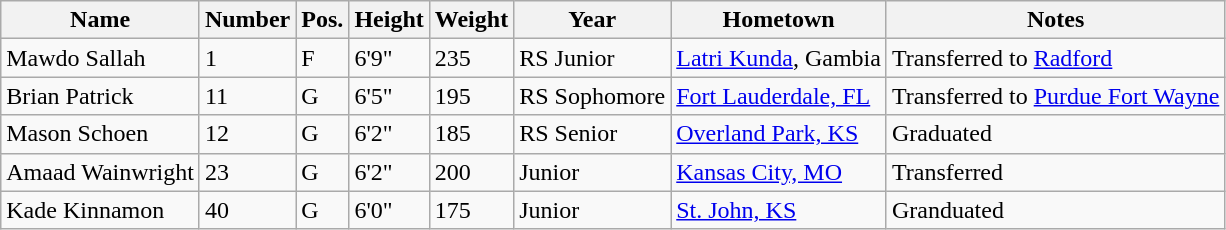<table class="wikitable sortable" border="1">
<tr>
<th>Name</th>
<th>Number</th>
<th>Pos.</th>
<th>Height</th>
<th>Weight</th>
<th>Year</th>
<th>Hometown</th>
<th class="unsortable">Notes</th>
</tr>
<tr>
<td>Mawdo Sallah</td>
<td>1</td>
<td>F</td>
<td>6'9"</td>
<td>235</td>
<td>RS Junior</td>
<td><a href='#'>Latri Kunda</a>, Gambia</td>
<td>Transferred to <a href='#'>Radford</a></td>
</tr>
<tr>
<td>Brian Patrick</td>
<td>11</td>
<td>G</td>
<td>6'5"</td>
<td>195</td>
<td>RS Sophomore</td>
<td><a href='#'>Fort Lauderdale, FL</a></td>
<td>Transferred to <a href='#'>Purdue Fort Wayne</a></td>
</tr>
<tr>
<td>Mason Schoen</td>
<td>12</td>
<td>G</td>
<td>6'2"</td>
<td>185</td>
<td>RS Senior</td>
<td><a href='#'>Overland Park, KS</a></td>
<td>Graduated</td>
</tr>
<tr>
<td>Amaad Wainwright</td>
<td>23</td>
<td>G</td>
<td>6'2"</td>
<td>200</td>
<td>Junior</td>
<td><a href='#'>Kansas City, MO</a></td>
<td>Transferred</td>
</tr>
<tr>
<td>Kade Kinnamon</td>
<td>40</td>
<td>G</td>
<td>6'0"</td>
<td>175</td>
<td>Junior</td>
<td><a href='#'>St. John, KS</a></td>
<td>Granduated</td>
</tr>
</table>
